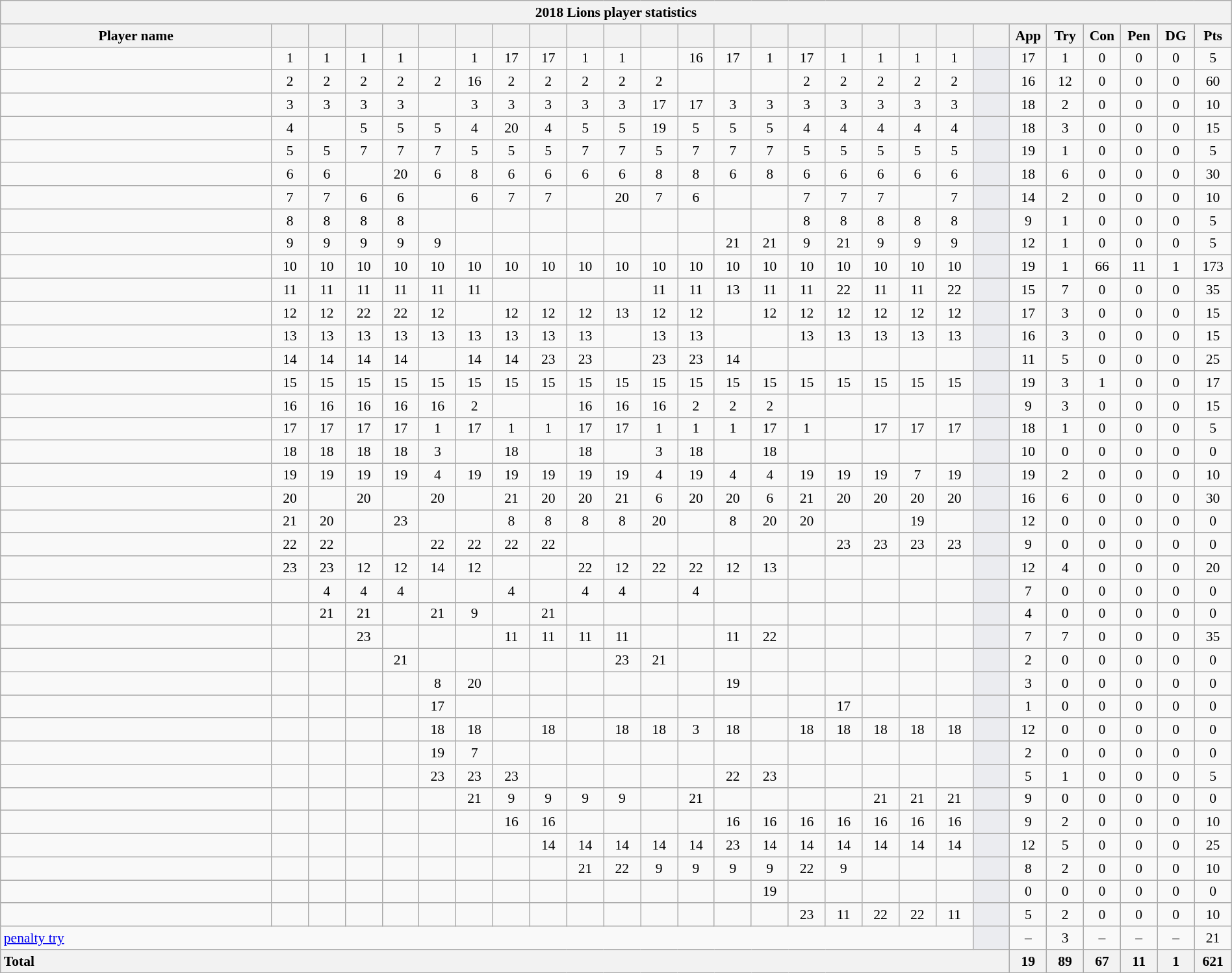<table class="wikitable sortable" style="text-align:center; font-size:90%; width:100%">
<tr>
<th colspan="100%">2018 Lions player statistics</th>
</tr>
<tr>
<th style="width:22%;">Player name</th>
<th style="width:3%;"></th>
<th style="width:3%;"></th>
<th style="width:3%;"></th>
<th style="width:3%;"></th>
<th style="width:3%;"></th>
<th style="width:3%;"></th>
<th style="width:3%;"></th>
<th style="width:3%;"></th>
<th style="width:3%;"></th>
<th style="width:3%;"></th>
<th style="width:3%;"></th>
<th style="width:3%;"></th>
<th style="width:3%;"></th>
<th style="width:3%;"></th>
<th style="width:3%;"></th>
<th style="width:3%;"></th>
<th style="width:3%;"></th>
<th style="width:3%;"></th>
<th style="width:3%;"></th>
<th style="width:3%;"></th>
<th style="width:3%;">App</th>
<th style="width:3%;">Try</th>
<th style="width:3%;">Con</th>
<th style="width:3%;">Pen</th>
<th style="width:3%;">DG</th>
<th style="width:3%;">Pts</th>
</tr>
<tr>
<td style="text-align:left;"></td>
<td>1</td>
<td>1</td>
<td>1</td>
<td>1</td>
<td></td>
<td>1</td>
<td>17 </td>
<td>17 </td>
<td>1</td>
<td>1</td>
<td></td>
<td>16 </td>
<td>17 </td>
<td>1</td>
<td>17 </td>
<td>1</td>
<td>1</td>
<td>1</td>
<td>1</td>
<td style="background:#EBECF0;"></td>
<td>17</td>
<td>1</td>
<td>0</td>
<td>0</td>
<td>0</td>
<td>5</td>
</tr>
<tr>
<td style="text-align:left;"></td>
<td>2</td>
<td>2</td>
<td>2</td>
<td>2</td>
<td>2</td>
<td>16 </td>
<td>2</td>
<td>2</td>
<td>2</td>
<td>2</td>
<td>2</td>
<td></td>
<td></td>
<td></td>
<td>2</td>
<td>2</td>
<td>2</td>
<td>2</td>
<td>2</td>
<td style="background:#EBECF0;"></td>
<td>16</td>
<td>12</td>
<td>0</td>
<td>0</td>
<td>0</td>
<td>60</td>
</tr>
<tr>
<td style="text-align:left;"></td>
<td>3</td>
<td>3</td>
<td>3</td>
<td>3</td>
<td></td>
<td>3</td>
<td>3</td>
<td>3</td>
<td>3</td>
<td>3</td>
<td>17 </td>
<td>17 </td>
<td>3</td>
<td>3</td>
<td>3</td>
<td>3</td>
<td>3</td>
<td>3</td>
<td>3</td>
<td style="background:#EBECF0;"></td>
<td>18</td>
<td>2</td>
<td>0</td>
<td>0</td>
<td>0</td>
<td>10</td>
</tr>
<tr>
<td style="text-align:left;"></td>
<td>4</td>
<td></td>
<td>5</td>
<td>5</td>
<td>5</td>
<td>4</td>
<td>20 </td>
<td>4</td>
<td>5</td>
<td>5</td>
<td>19 </td>
<td>5</td>
<td>5</td>
<td>5</td>
<td>4</td>
<td>4</td>
<td>4</td>
<td>4</td>
<td>4</td>
<td style="background:#EBECF0;"></td>
<td>18</td>
<td>3</td>
<td>0</td>
<td>0</td>
<td>0</td>
<td>15</td>
</tr>
<tr>
<td style="text-align:left;"></td>
<td>5</td>
<td>5</td>
<td>7</td>
<td>7</td>
<td>7</td>
<td>5</td>
<td>5</td>
<td>5</td>
<td>7</td>
<td>7</td>
<td>5</td>
<td>7</td>
<td>7</td>
<td>7</td>
<td>5</td>
<td>5</td>
<td>5</td>
<td>5</td>
<td>5</td>
<td style="background:#EBECF0;"></td>
<td>19</td>
<td>1</td>
<td>0</td>
<td>0</td>
<td>0</td>
<td>5</td>
</tr>
<tr>
<td style="text-align:left;"></td>
<td>6</td>
<td>6</td>
<td></td>
<td>20 </td>
<td>6</td>
<td>8</td>
<td>6</td>
<td>6</td>
<td>6</td>
<td>6</td>
<td>8</td>
<td>8</td>
<td>6</td>
<td>8</td>
<td>6</td>
<td>6</td>
<td>6</td>
<td>6</td>
<td>6</td>
<td style="background:#EBECF0;"></td>
<td>18</td>
<td>6</td>
<td>0</td>
<td>0</td>
<td>0</td>
<td>30</td>
</tr>
<tr>
<td style="text-align:left;"></td>
<td>7</td>
<td>7</td>
<td>6</td>
<td>6</td>
<td></td>
<td>6</td>
<td>7</td>
<td>7</td>
<td></td>
<td>20 </td>
<td>7</td>
<td>6</td>
<td></td>
<td></td>
<td>7</td>
<td>7</td>
<td>7</td>
<td></td>
<td>7</td>
<td style="background:#EBECF0;"></td>
<td>14</td>
<td>2</td>
<td>0</td>
<td>0</td>
<td>0</td>
<td>10</td>
</tr>
<tr>
<td style="text-align:left;"></td>
<td>8</td>
<td>8</td>
<td>8</td>
<td>8</td>
<td></td>
<td></td>
<td></td>
<td></td>
<td></td>
<td></td>
<td></td>
<td></td>
<td></td>
<td></td>
<td>8</td>
<td>8</td>
<td>8</td>
<td>8</td>
<td>8</td>
<td style="background:#EBECF0;"></td>
<td>9</td>
<td>1</td>
<td>0</td>
<td>0</td>
<td>0</td>
<td>5</td>
</tr>
<tr>
<td style="text-align:left;"></td>
<td>9</td>
<td>9</td>
<td>9</td>
<td>9</td>
<td>9</td>
<td></td>
<td></td>
<td></td>
<td></td>
<td></td>
<td></td>
<td></td>
<td>21 </td>
<td>21 </td>
<td>9</td>
<td>21 </td>
<td>9</td>
<td>9</td>
<td>9</td>
<td style="background:#EBECF0;"></td>
<td>12</td>
<td>1</td>
<td>0</td>
<td>0</td>
<td>0</td>
<td>5</td>
</tr>
<tr>
<td style="text-align:left;"></td>
<td>10</td>
<td>10</td>
<td>10</td>
<td>10</td>
<td>10</td>
<td>10</td>
<td>10</td>
<td>10</td>
<td>10</td>
<td>10</td>
<td>10</td>
<td>10</td>
<td>10</td>
<td>10</td>
<td>10</td>
<td>10</td>
<td>10</td>
<td>10</td>
<td>10</td>
<td style="background:#EBECF0;"></td>
<td>19</td>
<td>1</td>
<td>66</td>
<td>11</td>
<td>1</td>
<td>173</td>
</tr>
<tr>
<td style="text-align:left;"></td>
<td>11</td>
<td>11</td>
<td>11</td>
<td>11</td>
<td>11</td>
<td>11</td>
<td></td>
<td></td>
<td></td>
<td></td>
<td>11</td>
<td>11</td>
<td>13</td>
<td>11</td>
<td>11</td>
<td>22 </td>
<td>11</td>
<td>11</td>
<td>22 </td>
<td style="background:#EBECF0;"></td>
<td>15</td>
<td>7</td>
<td>0</td>
<td>0</td>
<td>0</td>
<td>35</td>
</tr>
<tr>
<td style="text-align:left;"></td>
<td>12</td>
<td>12</td>
<td>22 </td>
<td>22 </td>
<td>12</td>
<td></td>
<td>12</td>
<td>12</td>
<td>12</td>
<td>13</td>
<td>12</td>
<td>12</td>
<td></td>
<td>12</td>
<td>12</td>
<td>12</td>
<td>12</td>
<td>12</td>
<td>12</td>
<td style="background:#EBECF0;"></td>
<td>17</td>
<td>3</td>
<td>0</td>
<td>0</td>
<td>0</td>
<td>15</td>
</tr>
<tr>
<td style="text-align:left;"></td>
<td>13</td>
<td>13</td>
<td>13</td>
<td>13</td>
<td>13</td>
<td>13</td>
<td>13</td>
<td>13</td>
<td>13</td>
<td></td>
<td>13</td>
<td>13</td>
<td></td>
<td></td>
<td>13</td>
<td>13</td>
<td>13</td>
<td>13</td>
<td>13</td>
<td style="background:#EBECF0;"></td>
<td>16</td>
<td>3</td>
<td>0</td>
<td>0</td>
<td>0</td>
<td>15</td>
</tr>
<tr>
<td style="text-align:left;"></td>
<td>14</td>
<td>14</td>
<td>14</td>
<td>14</td>
<td></td>
<td>14</td>
<td>14</td>
<td>23 </td>
<td>23 </td>
<td></td>
<td>23 </td>
<td>23 </td>
<td>14</td>
<td></td>
<td></td>
<td></td>
<td></td>
<td></td>
<td></td>
<td style="background:#EBECF0;"></td>
<td>11</td>
<td>5</td>
<td>0</td>
<td>0</td>
<td>0</td>
<td>25</td>
</tr>
<tr>
<td style="text-align:left;"></td>
<td>15</td>
<td>15</td>
<td>15</td>
<td>15</td>
<td>15</td>
<td>15</td>
<td>15</td>
<td>15</td>
<td>15</td>
<td>15</td>
<td>15</td>
<td>15</td>
<td>15</td>
<td>15</td>
<td>15</td>
<td>15</td>
<td>15</td>
<td>15</td>
<td>15</td>
<td style="background:#EBECF0;"></td>
<td>19</td>
<td>3</td>
<td>1</td>
<td>0</td>
<td>0</td>
<td>17</td>
</tr>
<tr>
<td style="text-align:left;"></td>
<td>16</td>
<td>16 </td>
<td>16 </td>
<td>16</td>
<td>16</td>
<td>2</td>
<td></td>
<td></td>
<td>16 </td>
<td>16 </td>
<td>16 </td>
<td>2</td>
<td>2</td>
<td>2</td>
<td></td>
<td></td>
<td></td>
<td></td>
<td></td>
<td style="background:#EBECF0;"></td>
<td>9</td>
<td>3</td>
<td>0</td>
<td>0</td>
<td>0</td>
<td>15</td>
</tr>
<tr>
<td style="text-align:left;"></td>
<td>17 </td>
<td>17 </td>
<td>17 </td>
<td>17 </td>
<td>1</td>
<td>17 </td>
<td>1</td>
<td>1</td>
<td>17 </td>
<td>17 </td>
<td>1</td>
<td>1</td>
<td>1</td>
<td>17 </td>
<td>1</td>
<td></td>
<td>17 </td>
<td>17 </td>
<td>17 </td>
<td style="background:#EBECF0;"></td>
<td>18</td>
<td>1</td>
<td>0</td>
<td>0</td>
<td>0</td>
<td>5</td>
</tr>
<tr>
<td style="text-align:left;"></td>
<td>18 </td>
<td>18 </td>
<td>18 </td>
<td>18 </td>
<td>3</td>
<td></td>
<td>18 </td>
<td></td>
<td>18 </td>
<td></td>
<td>3</td>
<td>18 </td>
<td></td>
<td>18 </td>
<td></td>
<td></td>
<td></td>
<td></td>
<td></td>
<td style="background:#EBECF0;"></td>
<td>10</td>
<td>0</td>
<td>0</td>
<td>0</td>
<td>0</td>
<td>0</td>
</tr>
<tr>
<td style="text-align:left;"></td>
<td>19 </td>
<td>19 </td>
<td>19 </td>
<td>19 </td>
<td>4</td>
<td>19 </td>
<td>19 </td>
<td>19 </td>
<td>19 </td>
<td>19 </td>
<td>4</td>
<td>19 </td>
<td>4</td>
<td>4</td>
<td>19 </td>
<td>19 </td>
<td>19 </td>
<td>7</td>
<td>19 </td>
<td style="background:#EBECF0;"></td>
<td>19</td>
<td>2</td>
<td>0</td>
<td>0</td>
<td>0</td>
<td>10</td>
</tr>
<tr>
<td style="text-align:left;"></td>
<td>20 </td>
<td></td>
<td>20 </td>
<td></td>
<td>20 </td>
<td></td>
<td>21 </td>
<td>20 </td>
<td>20 </td>
<td>21 </td>
<td>6</td>
<td>20 </td>
<td>20 </td>
<td>6</td>
<td>21 </td>
<td>20 </td>
<td>20 </td>
<td>20 </td>
<td>20 </td>
<td style="background:#EBECF0;"></td>
<td>16</td>
<td>6</td>
<td>0</td>
<td>0</td>
<td>0</td>
<td>30</td>
</tr>
<tr>
<td style="text-align:left;"></td>
<td>21 </td>
<td>20 </td>
<td></td>
<td>23 </td>
<td></td>
<td></td>
<td>8</td>
<td>8</td>
<td>8</td>
<td>8</td>
<td>20 </td>
<td></td>
<td>8</td>
<td>20 </td>
<td>20 </td>
<td></td>
<td></td>
<td>19 </td>
<td></td>
<td style="background:#EBECF0;"></td>
<td>12</td>
<td>0</td>
<td>0</td>
<td>0</td>
<td>0</td>
<td>0</td>
</tr>
<tr>
<td style="text-align:left;"></td>
<td>22</td>
<td>22 </td>
<td></td>
<td></td>
<td>22 </td>
<td>22 </td>
<td>22 </td>
<td>22 </td>
<td></td>
<td></td>
<td></td>
<td></td>
<td></td>
<td></td>
<td></td>
<td>23 </td>
<td>23 </td>
<td>23 </td>
<td>23 </td>
<td style="background:#EBECF0;"></td>
<td>9</td>
<td>0</td>
<td>0</td>
<td>0</td>
<td>0</td>
<td>0</td>
</tr>
<tr>
<td style="text-align:left;"></td>
<td>23 </td>
<td>23 </td>
<td>12</td>
<td>12</td>
<td>14</td>
<td>12</td>
<td></td>
<td></td>
<td>22 </td>
<td>12</td>
<td>22 </td>
<td>22 </td>
<td>12</td>
<td>13</td>
<td></td>
<td></td>
<td></td>
<td></td>
<td></td>
<td style="background:#EBECF0;"></td>
<td>12</td>
<td>4</td>
<td>0</td>
<td>0</td>
<td>0</td>
<td>20</td>
</tr>
<tr>
<td style="text-align:left;"></td>
<td></td>
<td>4</td>
<td>4</td>
<td>4</td>
<td></td>
<td></td>
<td>4</td>
<td></td>
<td>4</td>
<td>4</td>
<td></td>
<td>4</td>
<td></td>
<td></td>
<td></td>
<td></td>
<td></td>
<td></td>
<td></td>
<td style="background:#EBECF0;"></td>
<td>7</td>
<td>0</td>
<td>0</td>
<td>0</td>
<td>0</td>
<td>0</td>
</tr>
<tr>
<td style="text-align:left;"></td>
<td></td>
<td>21 </td>
<td>21 </td>
<td></td>
<td>21</td>
<td>9</td>
<td></td>
<td>21 </td>
<td></td>
<td></td>
<td></td>
<td></td>
<td></td>
<td></td>
<td></td>
<td></td>
<td></td>
<td></td>
<td></td>
<td style="background:#EBECF0;"></td>
<td>4</td>
<td>0</td>
<td>0</td>
<td>0</td>
<td>0</td>
<td>0</td>
</tr>
<tr>
<td style="text-align:left;"></td>
<td></td>
<td></td>
<td>23 </td>
<td></td>
<td></td>
<td></td>
<td>11</td>
<td>11</td>
<td>11</td>
<td>11</td>
<td></td>
<td></td>
<td>11</td>
<td>22 </td>
<td></td>
<td></td>
<td></td>
<td></td>
<td></td>
<td style="background:#EBECF0;"></td>
<td>7</td>
<td>7</td>
<td>0</td>
<td>0</td>
<td>0</td>
<td>35</td>
</tr>
<tr>
<td style="text-align:left;"></td>
<td></td>
<td></td>
<td></td>
<td>21</td>
<td></td>
<td></td>
<td></td>
<td></td>
<td></td>
<td>23 </td>
<td>21 </td>
<td></td>
<td></td>
<td></td>
<td></td>
<td></td>
<td></td>
<td></td>
<td></td>
<td style="background:#EBECF0;"></td>
<td>2</td>
<td>0</td>
<td>0</td>
<td>0</td>
<td>0</td>
<td>0</td>
</tr>
<tr>
<td style="text-align:left;"></td>
<td></td>
<td></td>
<td></td>
<td></td>
<td>8</td>
<td>20 </td>
<td></td>
<td></td>
<td></td>
<td></td>
<td></td>
<td></td>
<td>19 </td>
<td></td>
<td></td>
<td></td>
<td></td>
<td></td>
<td></td>
<td style="background:#EBECF0;"></td>
<td>3</td>
<td>0</td>
<td>0</td>
<td>0</td>
<td>0</td>
<td>0</td>
</tr>
<tr>
<td style="text-align:left;"></td>
<td></td>
<td></td>
<td></td>
<td></td>
<td>17</td>
<td></td>
<td></td>
<td></td>
<td></td>
<td></td>
<td></td>
<td></td>
<td></td>
<td></td>
<td></td>
<td>17 </td>
<td></td>
<td></td>
<td></td>
<td style="background:#EBECF0;"></td>
<td>1</td>
<td>0</td>
<td>0</td>
<td>0</td>
<td>0</td>
<td>0</td>
</tr>
<tr>
<td style="text-align:left;"></td>
<td></td>
<td></td>
<td></td>
<td></td>
<td>18 </td>
<td>18 </td>
<td></td>
<td>18 </td>
<td></td>
<td>18 </td>
<td>18 </td>
<td>3</td>
<td>18 </td>
<td></td>
<td>18 </td>
<td>18 </td>
<td>18 </td>
<td>18 </td>
<td>18 </td>
<td style="background:#EBECF0;"></td>
<td>12</td>
<td>0</td>
<td>0</td>
<td>0</td>
<td>0</td>
<td>0</td>
</tr>
<tr>
<td style="text-align:left;"></td>
<td></td>
<td></td>
<td></td>
<td></td>
<td>19 </td>
<td>7</td>
<td></td>
<td></td>
<td></td>
<td></td>
<td></td>
<td></td>
<td></td>
<td></td>
<td></td>
<td></td>
<td></td>
<td></td>
<td></td>
<td style="background:#EBECF0;"></td>
<td>2</td>
<td>0</td>
<td>0</td>
<td>0</td>
<td>0</td>
<td>0</td>
</tr>
<tr>
<td style="text-align:left;"></td>
<td></td>
<td></td>
<td></td>
<td></td>
<td>23 </td>
<td>23 </td>
<td>23 </td>
<td></td>
<td></td>
<td></td>
<td></td>
<td></td>
<td>22 </td>
<td>23 </td>
<td></td>
<td></td>
<td></td>
<td></td>
<td></td>
<td style="background:#EBECF0;"></td>
<td>5</td>
<td>1</td>
<td>0</td>
<td>0</td>
<td>0</td>
<td>5</td>
</tr>
<tr>
<td style="text-align:left;"></td>
<td></td>
<td></td>
<td></td>
<td></td>
<td></td>
<td>21 </td>
<td>9</td>
<td>9</td>
<td>9</td>
<td>9</td>
<td></td>
<td>21 </td>
<td></td>
<td></td>
<td></td>
<td></td>
<td>21 </td>
<td>21 </td>
<td>21 </td>
<td style="background:#EBECF0;"></td>
<td>9</td>
<td>0</td>
<td>0</td>
<td>0</td>
<td>0</td>
<td>0</td>
</tr>
<tr>
<td style="text-align:left;"></td>
<td></td>
<td></td>
<td></td>
<td></td>
<td></td>
<td></td>
<td>16 </td>
<td>16 </td>
<td></td>
<td></td>
<td></td>
<td></td>
<td>16 </td>
<td>16 </td>
<td>16 </td>
<td>16 </td>
<td>16 </td>
<td>16 </td>
<td>16 </td>
<td style="background:#EBECF0;"></td>
<td>9</td>
<td>2</td>
<td>0</td>
<td>0</td>
<td>0</td>
<td>10</td>
</tr>
<tr>
<td style="text-align:left;"></td>
<td></td>
<td></td>
<td></td>
<td></td>
<td></td>
<td></td>
<td></td>
<td>14</td>
<td>14</td>
<td>14</td>
<td>14</td>
<td>14</td>
<td>23 </td>
<td>14</td>
<td>14</td>
<td>14</td>
<td>14</td>
<td>14</td>
<td>14</td>
<td style="background:#EBECF0;"></td>
<td>12</td>
<td>5</td>
<td>0</td>
<td>0</td>
<td>0</td>
<td>25</td>
</tr>
<tr>
<td style="text-align:left;"></td>
<td></td>
<td></td>
<td></td>
<td></td>
<td></td>
<td></td>
<td></td>
<td></td>
<td>21 </td>
<td>22 </td>
<td>9</td>
<td>9</td>
<td>9</td>
<td>9</td>
<td>22 </td>
<td>9</td>
<td></td>
<td></td>
<td></td>
<td style="background:#EBECF0;"></td>
<td>8</td>
<td>2</td>
<td>0</td>
<td>0</td>
<td>0</td>
<td>10</td>
</tr>
<tr>
<td style="text-align:left;"></td>
<td></td>
<td></td>
<td></td>
<td></td>
<td></td>
<td></td>
<td></td>
<td></td>
<td></td>
<td></td>
<td></td>
<td></td>
<td></td>
<td>19</td>
<td></td>
<td></td>
<td></td>
<td></td>
<td></td>
<td style="background:#EBECF0;"></td>
<td>0</td>
<td>0</td>
<td>0</td>
<td>0</td>
<td>0</td>
<td>0</td>
</tr>
<tr>
<td style="text-align:left;"></td>
<td></td>
<td></td>
<td></td>
<td></td>
<td></td>
<td></td>
<td></td>
<td></td>
<td></td>
<td></td>
<td></td>
<td></td>
<td></td>
<td></td>
<td>23 </td>
<td>11</td>
<td>22 </td>
<td>22 </td>
<td>11</td>
<td style="background:#EBECF0;"></td>
<td>5</td>
<td>2</td>
<td>0</td>
<td>0</td>
<td>0</td>
<td>10</td>
</tr>
<tr>
<td colspan="20" style="text-align:left;"><a href='#'>penalty try</a></td>
<td style="background:#EBECF0;"></td>
<td>–</td>
<td>3</td>
<td>–</td>
<td>–</td>
<td>–</td>
<td>21</td>
</tr>
<tr>
<th colspan="21" style="text-align:left;">Total</th>
<th>19</th>
<th>89</th>
<th>67</th>
<th>11</th>
<th>1</th>
<th>621</th>
</tr>
</table>
